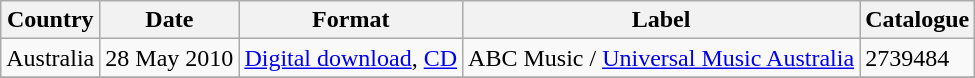<table class="wikitable">
<tr>
<th>Country</th>
<th>Date</th>
<th>Format</th>
<th>Label</th>
<th>Catalogue</th>
</tr>
<tr>
<td>Australia</td>
<td>28 May 2010</td>
<td><a href='#'>Digital download</a>, <a href='#'>CD</a></td>
<td>ABC Music / <a href='#'>Universal Music Australia</a></td>
<td>2739484</td>
</tr>
<tr>
</tr>
</table>
